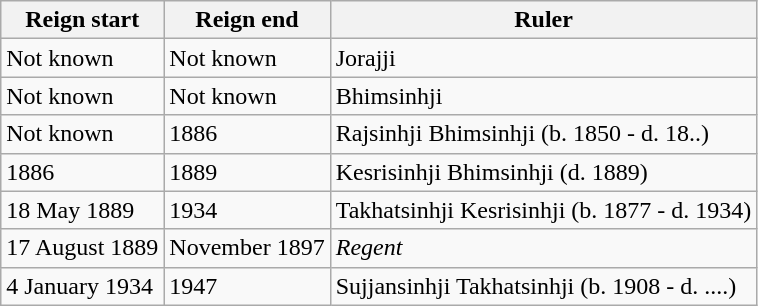<table class="wikitable">
<tr>
<th>Reign start</th>
<th>Reign end</th>
<th>Ruler</th>
</tr>
<tr>
<td>Not known</td>
<td>Not known</td>
<td>Jorajji</td>
</tr>
<tr>
<td>Not known</td>
<td>Not known</td>
<td>Bhimsinhji</td>
</tr>
<tr>
<td>Not known</td>
<td>1886</td>
<td>Rajsinhji Bhimsinhji (b. 1850 - d. 18..)</td>
</tr>
<tr>
<td>1886</td>
<td>1889</td>
<td>Kesrisinhji Bhimsinhji     (d. 1889)</td>
</tr>
<tr>
<td>18 May 1889</td>
<td>1934</td>
<td>Takhatsinhji Kesrisinhji   (b. 1877 - d. 1934)</td>
</tr>
<tr>
<td>17 August 1889</td>
<td>November 1897</td>
<td><em>Regent</em></td>
</tr>
<tr>
<td>4 January 1934</td>
<td>1947</td>
<td>Sujjansinhji Takhatsinhji  (b. 1908 - d. ....)</td>
</tr>
</table>
